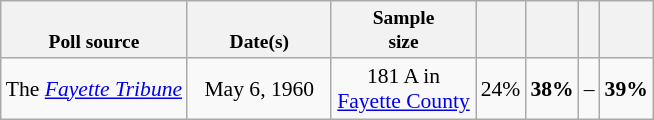<table class="wikitable" style="font-size:90%;text-align:center;">
<tr valign="bottom" style="font-size:90%;">
<th>Poll source</th>
<th style="width:90px;">Date(s)</th>
<th style="width:90px;">Sample<br>size</th>
<th></th>
<th></th>
<th></th>
<th></th>
</tr>
<tr>
<td>The <em><a href='#'>Fayette Tribune</a></em></td>
<td>May 6, 1960</td>
<td>181 A in <a href='#'>Fayette County</a></td>
<td>24%</td>
<td><strong>38%</strong></td>
<td>–</td>
<td><strong>39%</strong></td>
</tr>
</table>
